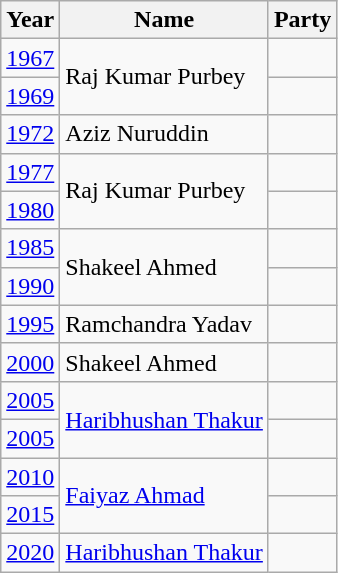<table class="wikitable sortable">
<tr>
<th>Year</th>
<th>Name</th>
<th colspan="2">Party</th>
</tr>
<tr>
<td><a href='#'>1967</a></td>
<td rowspan="2">Raj Kumar Purbey</td>
<td></td>
</tr>
<tr>
<td><a href='#'>1969</a></td>
</tr>
<tr>
<td><a href='#'>1972</a></td>
<td>Aziz Nuruddin</td>
<td></td>
</tr>
<tr>
<td><a href='#'>1977</a></td>
<td rowspan="2">Raj Kumar Purbey</td>
<td></td>
</tr>
<tr>
<td><a href='#'>1980</a></td>
</tr>
<tr>
<td><a href='#'>1985</a></td>
<td rowspan="2">Shakeel Ahmed</td>
<td></td>
</tr>
<tr>
<td><a href='#'>1990</a></td>
</tr>
<tr>
<td><a href='#'>1995</a></td>
<td>Ramchandra Yadav</td>
<td></td>
</tr>
<tr>
<td><a href='#'>2000</a></td>
<td>Shakeel Ahmed</td>
<td></td>
</tr>
<tr>
<td><a href='#'>2005</a></td>
<td rowspan="2"><a href='#'>Haribhushan Thakur</a></td>
<td></td>
</tr>
<tr>
<td><a href='#'>2005</a></td>
</tr>
<tr>
<td><a href='#'>2010</a></td>
<td rowspan="2"><a href='#'>Faiyaz Ahmad</a></td>
<td></td>
</tr>
<tr>
<td><a href='#'>2015</a></td>
</tr>
<tr>
<td><a href='#'>2020</a></td>
<td><a href='#'>Haribhushan Thakur</a></td>
<td></td>
</tr>
</table>
